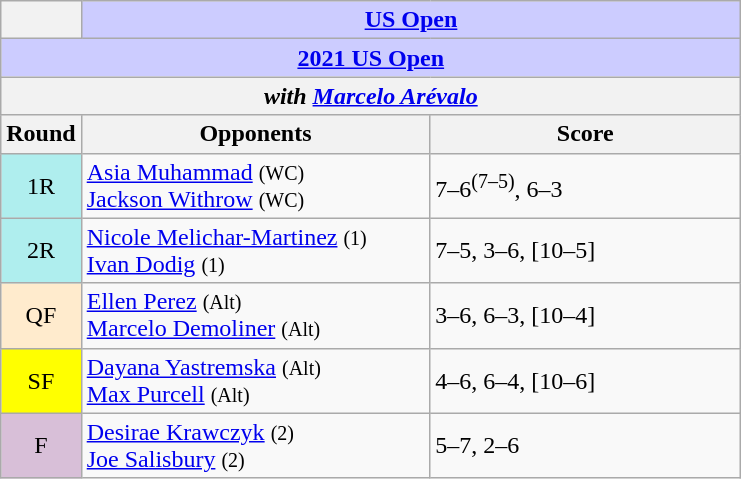<table class="wikitable collapsible collapsed">
<tr>
<th></th>
<th colspan=2 style="background:#ccf;"><a href='#'>US Open</a></th>
</tr>
<tr>
<th colspan=3 style="background:#ccf;"><a href='#'>2021 US Open</a></th>
</tr>
<tr>
<th colspan=3><em>with  <a href='#'>Marcelo Arévalo</a></em></th>
</tr>
<tr>
<th>Round</th>
<th width=225>Opponents</th>
<th width=200>Score</th>
</tr>
<tr>
<td style="text-align:center; background:#afeeee;">1R</td>
<td> <a href='#'>Asia Muhammad</a> <small>(WC)</small><br> <a href='#'>Jackson Withrow</a> <small>(WC)</small></td>
<td>7–6<sup>(7–5)</sup>, 6–3</td>
</tr>
<tr>
<td style="text-align:center; background:#afeeee;">2R</td>
<td> <a href='#'>Nicole Melichar-Martinez</a> <small>(1)</small><br> <a href='#'>Ivan Dodig</a> <small>(1)</small></td>
<td>7–5, 3–6, [10–5]</td>
</tr>
<tr>
<td style="text-align:center; background:#ffebcd;">QF</td>
<td> <a href='#'>Ellen Perez</a> <small>(Alt)</small><br> <a href='#'>Marcelo Demoliner</a> <small>(Alt)</small></td>
<td>3–6, 6–3, [10–4]</td>
</tr>
<tr>
<td style="text-align:center; background:yellow;">SF</td>
<td> <a href='#'>Dayana Yastremska</a> <small>(Alt)</small><br> <a href='#'>Max Purcell</a> <small>(Alt)</small></td>
<td>4–6, 6–4, [10–6]</td>
</tr>
<tr>
<td style="text-align:center; background:thistle;">F</td>
<td> <a href='#'>Desirae Krawczyk</a> <small>(2)</small><br> <a href='#'>Joe Salisbury</a> <small>(2)</small></td>
<td>5–7, 2–6</td>
</tr>
</table>
